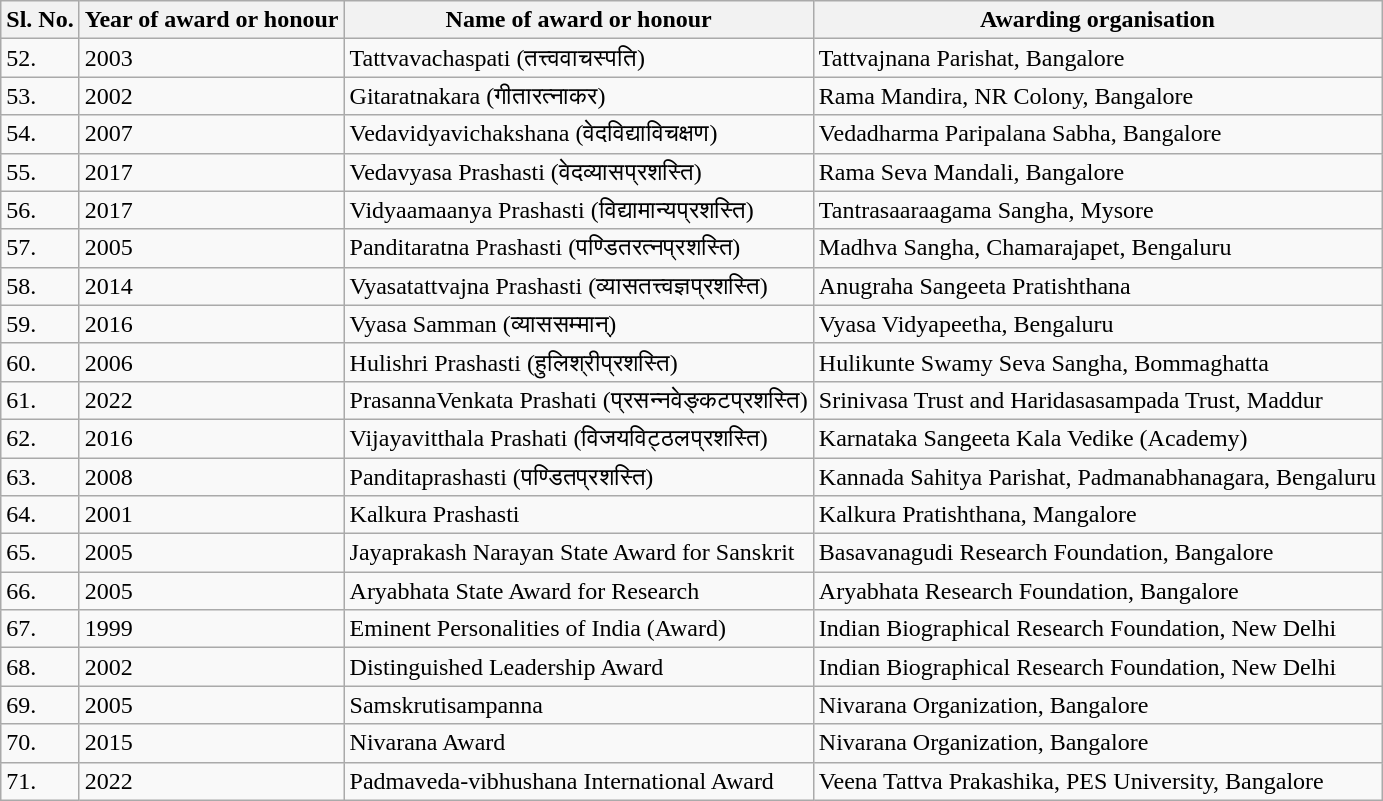<table class="wikitable">
<tr>
<th>Sl. No.</th>
<th>Year of award or honour</th>
<th>Name of award or honour</th>
<th>Awarding organisation</th>
</tr>
<tr>
<td>52.</td>
<td>2003</td>
<td>Tattvavachaspati (तत्त्ववाचस्पति)</td>
<td>Tattvajnana Parishat, Bangalore</td>
</tr>
<tr>
<td>53.</td>
<td>2002</td>
<td>Gitaratnakara (गीतारत्नाकर)</td>
<td>Rama Mandira, NR Colony, Bangalore</td>
</tr>
<tr>
<td>54.</td>
<td>2007</td>
<td>Vedavidyavichakshana (वेदविद्याविचक्षण)</td>
<td>Vedadharma Paripalana Sabha, Bangalore</td>
</tr>
<tr>
<td>55.</td>
<td>2017</td>
<td>Vedavyasa Prashasti (वेदव्यासप्रशस्ति)</td>
<td>Rama Seva Mandali, Bangalore</td>
</tr>
<tr>
<td>56.</td>
<td>2017</td>
<td>Vidyaamaanya Prashasti (विद्यामान्यप्रशस्ति)</td>
<td>Tantrasaaraagama Sangha, Mysore</td>
</tr>
<tr>
<td>57.</td>
<td>2005</td>
<td>Panditaratna Prashasti (पण्डितरत्नप्रशस्ति)</td>
<td>Madhva Sangha, Chamarajapet, Bengaluru</td>
</tr>
<tr>
<td>58.</td>
<td>2014</td>
<td>Vyasatattvajna Prashasti (व्यासतत्त्वज्ञप्रशस्ति)</td>
<td>Anugraha Sangeeta Pratishthana</td>
</tr>
<tr>
<td>59.</td>
<td>2016</td>
<td>Vyasa Samman (व्याससम्मान्)</td>
<td>Vyasa Vidyapeetha, Bengaluru</td>
</tr>
<tr>
<td>60.</td>
<td>2006</td>
<td>Hulishri Prashasti (हुलिश्रीप्रशस्ति)</td>
<td>Hulikunte Swamy Seva Sangha, Bommaghatta</td>
</tr>
<tr>
<td>61.</td>
<td>2022</td>
<td>PrasannaVenkata Prashati (प्रसन्नवेङ्कटप्रशस्ति)</td>
<td>Srinivasa Trust and Haridasasampada Trust, Maddur</td>
</tr>
<tr>
<td>62.</td>
<td>2016</td>
<td>Vijayavitthala Prashati (विजयविट्ठलप्रशस्ति)</td>
<td>Karnataka Sangeeta Kala Vedike (Academy)</td>
</tr>
<tr>
<td>63.</td>
<td>2008</td>
<td>Panditaprashasti (पण्डितप्रशस्ति)</td>
<td>Kannada Sahitya Parishat, Padmanabhanagara, Bengaluru</td>
</tr>
<tr>
<td>64.</td>
<td>2001</td>
<td>Kalkura Prashasti</td>
<td>Kalkura Pratishthana, Mangalore</td>
</tr>
<tr>
<td>65.</td>
<td>2005</td>
<td>Jayaprakash Narayan State Award for Sanskrit</td>
<td>Basavanagudi Research Foundation, Bangalore</td>
</tr>
<tr>
<td>66.</td>
<td>2005</td>
<td>Aryabhata State Award for Research</td>
<td>Aryabhata Research Foundation, Bangalore</td>
</tr>
<tr>
<td>67.</td>
<td>1999</td>
<td>Eminent Personalities of India (Award)</td>
<td>Indian Biographical Research Foundation, New Delhi</td>
</tr>
<tr>
<td>68.</td>
<td>2002</td>
<td>Distinguished Leadership Award</td>
<td>Indian Biographical Research Foundation, New Delhi</td>
</tr>
<tr>
<td>69.</td>
<td>2005</td>
<td>Samskrutisampanna</td>
<td>Nivarana Organization, Bangalore</td>
</tr>
<tr>
<td>70.</td>
<td>2015</td>
<td>Nivarana Award</td>
<td>Nivarana Organization, Bangalore</td>
</tr>
<tr>
<td>71.</td>
<td>2022</td>
<td>Padmaveda-vibhushana International Award</td>
<td>Veena Tattva Prakashika, PES University, Bangalore</td>
</tr>
</table>
